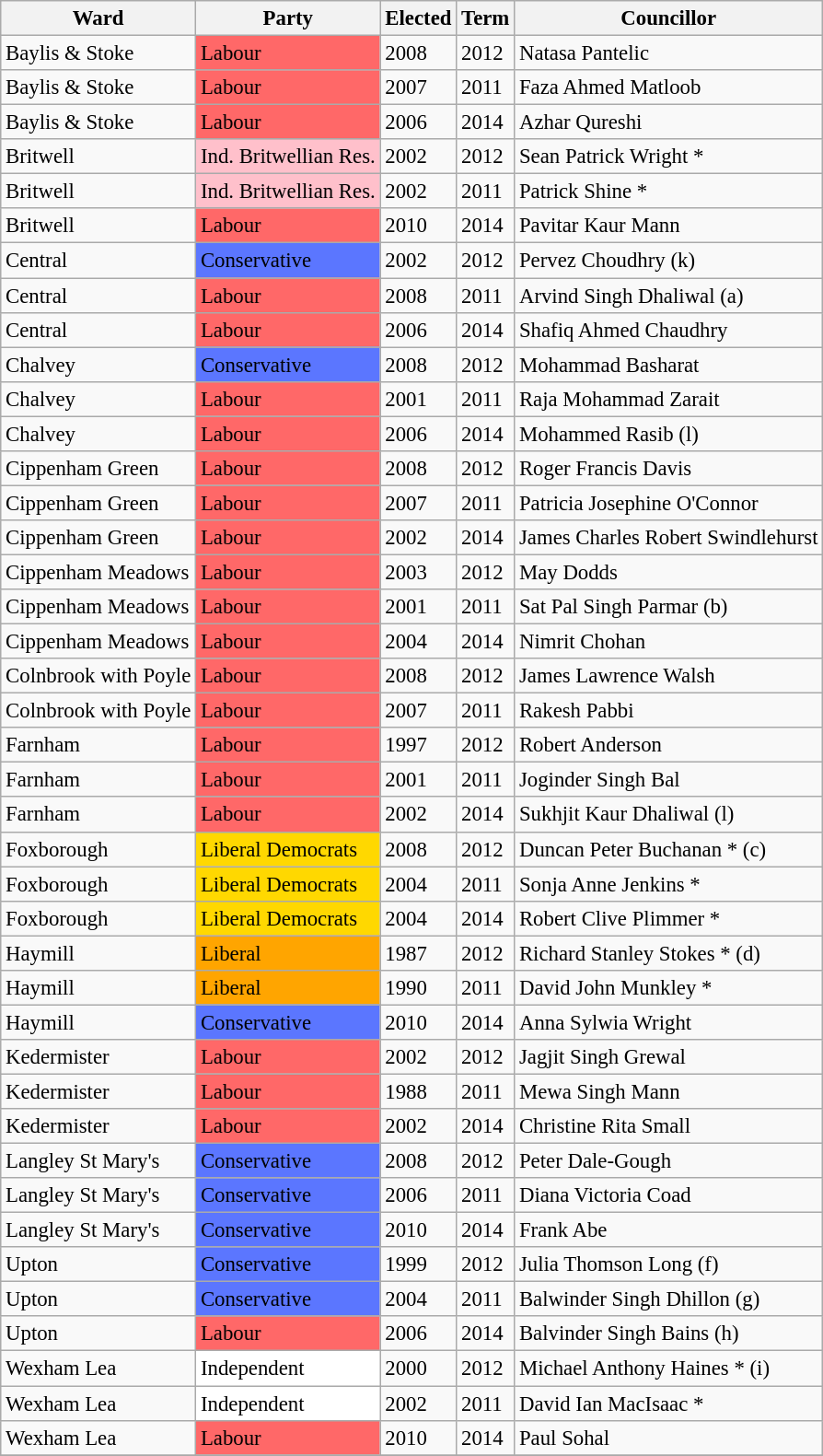<table class="wikitable" style="font-size: 95%;">
<tr>
<th>Ward</th>
<th>Party</th>
<th>Elected</th>
<th>Term</th>
<th>Councillor</th>
</tr>
<tr>
<td>Baylis & Stoke</td>
<td bgcolor="FF6868">Labour</td>
<td>2008</td>
<td>2012</td>
<td>Natasa Pantelic</td>
</tr>
<tr>
<td>Baylis & Stoke</td>
<td bgcolor="FF6868">Labour</td>
<td>2007</td>
<td>2011</td>
<td>Faza Ahmed Matloob</td>
</tr>
<tr>
<td>Baylis & Stoke</td>
<td bgcolor="FF6868">Labour</td>
<td>2006</td>
<td>2014</td>
<td>Azhar Qureshi</td>
</tr>
<tr>
<td>Britwell</td>
<td bgcolor="pink">Ind. Britwellian Res.</td>
<td>2002</td>
<td>2012</td>
<td>Sean Patrick Wright *</td>
</tr>
<tr>
<td>Britwell</td>
<td bgcolor="pink">Ind. Britwellian Res.</td>
<td>2002</td>
<td>2011</td>
<td>Patrick Shine *</td>
</tr>
<tr>
<td>Britwell</td>
<td bgcolor="FF6868">Labour</td>
<td>2010</td>
<td>2014</td>
<td>Pavitar Kaur Mann</td>
</tr>
<tr>
<td>Central</td>
<td bgcolor="5B76FF">Conservative</td>
<td>2002</td>
<td>2012</td>
<td>Pervez Choudhry (k)</td>
</tr>
<tr>
<td>Central</td>
<td bgcolor="FF6868">Labour</td>
<td>2008</td>
<td>2011</td>
<td>Arvind Singh Dhaliwal (a)</td>
</tr>
<tr>
<td>Central</td>
<td bgcolor="FF6868">Labour</td>
<td>2006</td>
<td>2014</td>
<td>Shafiq Ahmed Chaudhry</td>
</tr>
<tr>
<td>Chalvey</td>
<td bgcolor="5B76FF">Conservative</td>
<td>2008</td>
<td>2012</td>
<td>Mohammad Basharat</td>
</tr>
<tr>
<td>Chalvey</td>
<td bgcolor="FF6868">Labour</td>
<td>2001</td>
<td>2011</td>
<td>Raja Mohammad Zarait</td>
</tr>
<tr>
<td>Chalvey</td>
<td bgcolor="FF6868">Labour</td>
<td>2006</td>
<td>2014</td>
<td>Mohammed Rasib (l)</td>
</tr>
<tr>
<td>Cippenham Green</td>
<td bgcolor="FF6868">Labour</td>
<td>2008</td>
<td>2012</td>
<td>Roger Francis Davis</td>
</tr>
<tr>
<td>Cippenham Green</td>
<td bgcolor="FF6868">Labour</td>
<td>2007</td>
<td>2011</td>
<td>Patricia Josephine O'Connor</td>
</tr>
<tr>
<td>Cippenham Green</td>
<td bgcolor="FF6868">Labour</td>
<td>2002</td>
<td>2014</td>
<td>James Charles Robert Swindlehurst</td>
</tr>
<tr>
<td>Cippenham Meadows</td>
<td bgcolor="FF6868">Labour</td>
<td>2003</td>
<td>2012</td>
<td>May Dodds</td>
</tr>
<tr>
<td>Cippenham Meadows</td>
<td bgcolor="FF6868">Labour</td>
<td>2001</td>
<td>2011</td>
<td>Sat Pal Singh Parmar (b)</td>
</tr>
<tr>
<td>Cippenham Meadows</td>
<td bgcolor="FF6868">Labour</td>
<td>2004</td>
<td>2014</td>
<td>Nimrit Chohan</td>
</tr>
<tr>
<td>Colnbrook with Poyle</td>
<td bgcolor="FF6868">Labour</td>
<td>2008</td>
<td>2012</td>
<td>James Lawrence Walsh</td>
</tr>
<tr>
<td>Colnbrook with Poyle</td>
<td bgcolor="FF6868">Labour</td>
<td>2007</td>
<td>2011</td>
<td>Rakesh Pabbi</td>
</tr>
<tr>
<td>Farnham</td>
<td bgcolor="FF6868">Labour</td>
<td>1997</td>
<td>2012</td>
<td>Robert Anderson</td>
</tr>
<tr>
<td>Farnham</td>
<td bgcolor="FF6868">Labour</td>
<td>2001</td>
<td>2011</td>
<td>Joginder Singh Bal</td>
</tr>
<tr>
<td>Farnham</td>
<td bgcolor="FF6868">Labour</td>
<td>2002</td>
<td>2014</td>
<td>Sukhjit Kaur Dhaliwal (l)</td>
</tr>
<tr>
<td>Foxborough</td>
<td bgcolor="FFD800">Liberal Democrats</td>
<td>2008</td>
<td>2012</td>
<td>Duncan Peter Buchanan * (c)</td>
</tr>
<tr>
<td>Foxborough</td>
<td bgcolor="FFD800">Liberal Democrats</td>
<td>2004</td>
<td>2011</td>
<td>Sonja Anne Jenkins *</td>
</tr>
<tr>
<td>Foxborough</td>
<td bgcolor="FFD800">Liberal Democrats</td>
<td>2004</td>
<td>2014</td>
<td>Robert Clive Plimmer *</td>
</tr>
<tr>
<td>Haymill</td>
<td bgcolor="orange">Liberal</td>
<td>1987</td>
<td>2012</td>
<td>Richard Stanley Stokes * (d)</td>
</tr>
<tr>
<td>Haymill</td>
<td bgcolor="orange">Liberal</td>
<td>1990</td>
<td>2011</td>
<td>David John Munkley *</td>
</tr>
<tr>
<td>Haymill</td>
<td bgcolor="5B76FF">Conservative</td>
<td>2010</td>
<td>2014</td>
<td>Anna Sylwia Wright</td>
</tr>
<tr>
<td>Kedermister</td>
<td bgcolor="FF6868">Labour</td>
<td>2002</td>
<td>2012</td>
<td>Jagjit Singh Grewal</td>
</tr>
<tr>
<td>Kedermister</td>
<td bgcolor="FF6868">Labour</td>
<td>1988</td>
<td>2011</td>
<td>Mewa Singh Mann</td>
</tr>
<tr>
<td>Kedermister</td>
<td bgcolor="FF6868">Labour</td>
<td>2002</td>
<td>2014</td>
<td>Christine Rita Small</td>
</tr>
<tr>
<td>Langley St Mary's</td>
<td bgcolor="5B76FF">Conservative</td>
<td>2008</td>
<td>2012</td>
<td>Peter Dale-Gough</td>
</tr>
<tr>
<td>Langley St Mary's</td>
<td bgcolor="5B76FF">Conservative</td>
<td>2006</td>
<td>2011</td>
<td>Diana Victoria Coad</td>
</tr>
<tr>
<td>Langley St Mary's</td>
<td bgcolor="5B76FF">Conservative</td>
<td>2010</td>
<td>2014</td>
<td>Frank Abe</td>
</tr>
<tr>
<td>Upton</td>
<td bgcolor="5B76FF">Conservative</td>
<td>1999</td>
<td>2012</td>
<td>Julia Thomson Long (f)</td>
</tr>
<tr>
<td>Upton</td>
<td bgcolor="5B76FF">Conservative</td>
<td>2004</td>
<td>2011</td>
<td>Balwinder Singh Dhillon (g)</td>
</tr>
<tr>
<td>Upton</td>
<td bgcolor="FF6868">Labour</td>
<td>2006</td>
<td>2014</td>
<td>Balvinder Singh Bains (h)</td>
</tr>
<tr>
<td>Wexham Lea</td>
<td bgcolor="white">Independent</td>
<td>2000</td>
<td>2012</td>
<td>Michael Anthony Haines * (i)</td>
</tr>
<tr>
<td>Wexham Lea</td>
<td bgcolor="white">Independent</td>
<td>2002</td>
<td>2011</td>
<td>David Ian MacIsaac *</td>
</tr>
<tr>
<td>Wexham Lea</td>
<td bgcolor="FF6868">Labour</td>
<td>2010</td>
<td>2014</td>
<td>Paul Sohal</td>
</tr>
<tr>
</tr>
</table>
